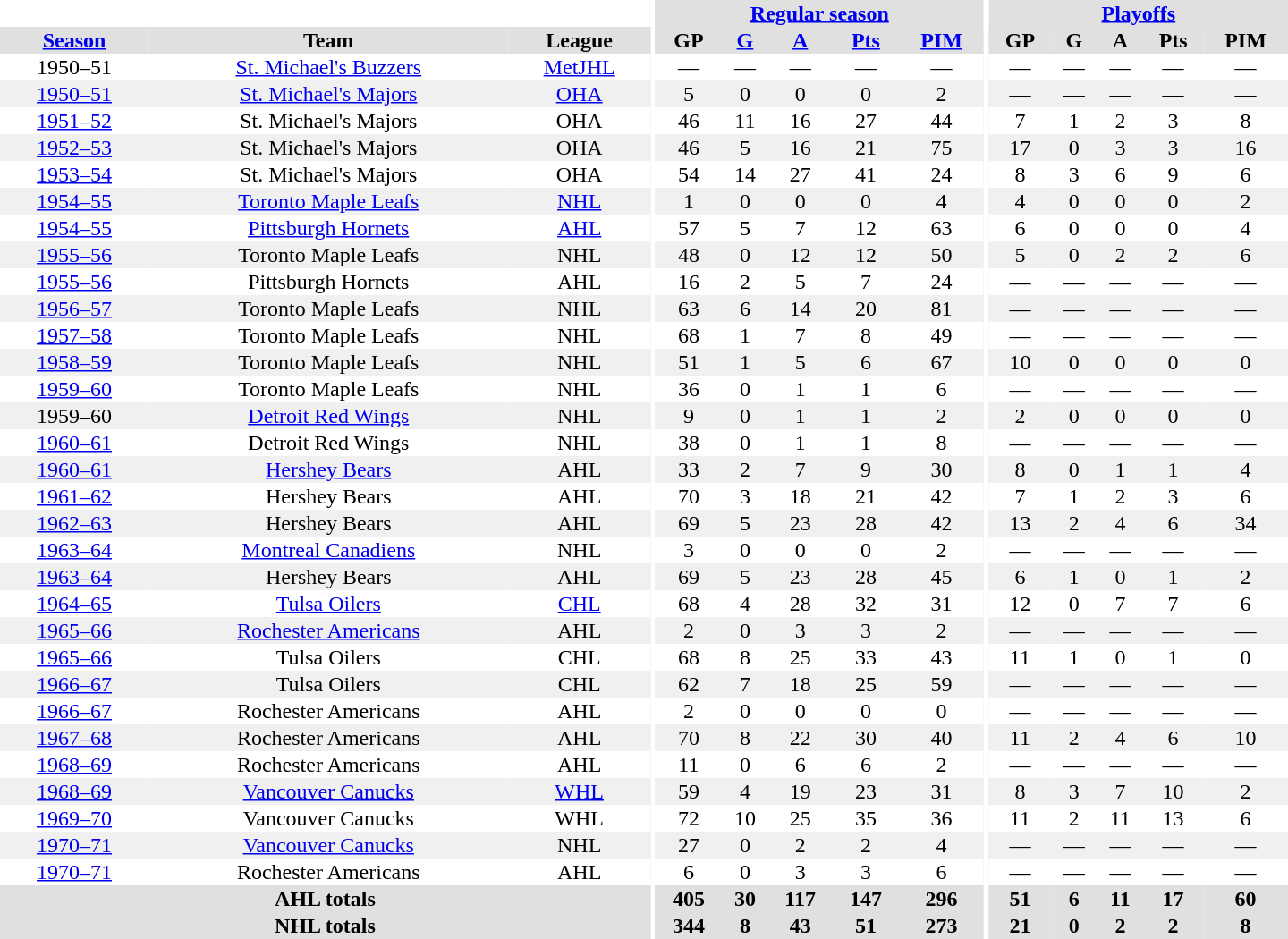<table border="0" cellpadding="1" cellspacing="0" style="text-align:center; width:60em">
<tr bgcolor="#e0e0e0">
<th colspan="3" bgcolor="#ffffff"></th>
<th rowspan="100" bgcolor="#ffffff"></th>
<th colspan="5"><a href='#'>Regular season</a></th>
<th rowspan="100" bgcolor="#ffffff"></th>
<th colspan="5"><a href='#'>Playoffs</a></th>
</tr>
<tr bgcolor="#e0e0e0">
<th><a href='#'>Season</a></th>
<th>Team</th>
<th>League</th>
<th>GP</th>
<th><a href='#'>G</a></th>
<th><a href='#'>A</a></th>
<th><a href='#'>Pts</a></th>
<th><a href='#'>PIM</a></th>
<th>GP</th>
<th>G</th>
<th>A</th>
<th>Pts</th>
<th>PIM</th>
</tr>
<tr>
<td>1950–51</td>
<td><a href='#'>St. Michael's Buzzers</a></td>
<td><a href='#'>MetJHL</a></td>
<td>—</td>
<td>—</td>
<td>—</td>
<td>—</td>
<td>—</td>
<td>—</td>
<td>—</td>
<td>—</td>
<td>—</td>
<td>—</td>
</tr>
<tr bgcolor="#f0f0f0">
<td><a href='#'>1950–51</a></td>
<td><a href='#'>St. Michael's Majors</a></td>
<td><a href='#'>OHA</a></td>
<td>5</td>
<td>0</td>
<td>0</td>
<td>0</td>
<td>2</td>
<td>—</td>
<td>—</td>
<td>—</td>
<td>—</td>
<td>—</td>
</tr>
<tr>
<td><a href='#'>1951–52</a></td>
<td>St. Michael's Majors</td>
<td>OHA</td>
<td>46</td>
<td>11</td>
<td>16</td>
<td>27</td>
<td>44</td>
<td>7</td>
<td>1</td>
<td>2</td>
<td>3</td>
<td>8</td>
</tr>
<tr bgcolor="#f0f0f0">
<td><a href='#'>1952–53</a></td>
<td>St. Michael's Majors</td>
<td>OHA</td>
<td>46</td>
<td>5</td>
<td>16</td>
<td>21</td>
<td>75</td>
<td>17</td>
<td>0</td>
<td>3</td>
<td>3</td>
<td>16</td>
</tr>
<tr>
<td><a href='#'>1953–54</a></td>
<td>St. Michael's Majors</td>
<td>OHA</td>
<td>54</td>
<td>14</td>
<td>27</td>
<td>41</td>
<td>24</td>
<td>8</td>
<td>3</td>
<td>6</td>
<td>9</td>
<td>6</td>
</tr>
<tr bgcolor="#f0f0f0">
<td><a href='#'>1954–55</a></td>
<td><a href='#'>Toronto Maple Leafs</a></td>
<td><a href='#'>NHL</a></td>
<td>1</td>
<td>0</td>
<td>0</td>
<td>0</td>
<td>4</td>
<td>4</td>
<td>0</td>
<td>0</td>
<td>0</td>
<td>2</td>
</tr>
<tr>
<td><a href='#'>1954–55</a></td>
<td><a href='#'>Pittsburgh Hornets</a></td>
<td><a href='#'>AHL</a></td>
<td>57</td>
<td>5</td>
<td>7</td>
<td>12</td>
<td>63</td>
<td>6</td>
<td>0</td>
<td>0</td>
<td>0</td>
<td>4</td>
</tr>
<tr bgcolor="#f0f0f0">
<td><a href='#'>1955–56</a></td>
<td>Toronto Maple Leafs</td>
<td>NHL</td>
<td>48</td>
<td>0</td>
<td>12</td>
<td>12</td>
<td>50</td>
<td>5</td>
<td>0</td>
<td>2</td>
<td>2</td>
<td>6</td>
</tr>
<tr>
<td><a href='#'>1955–56</a></td>
<td>Pittsburgh Hornets</td>
<td>AHL</td>
<td>16</td>
<td>2</td>
<td>5</td>
<td>7</td>
<td>24</td>
<td>—</td>
<td>—</td>
<td>—</td>
<td>—</td>
<td>—</td>
</tr>
<tr bgcolor="#f0f0f0">
<td><a href='#'>1956–57</a></td>
<td>Toronto Maple Leafs</td>
<td>NHL</td>
<td>63</td>
<td>6</td>
<td>14</td>
<td>20</td>
<td>81</td>
<td>—</td>
<td>—</td>
<td>—</td>
<td>—</td>
<td>—</td>
</tr>
<tr>
<td><a href='#'>1957–58</a></td>
<td>Toronto Maple Leafs</td>
<td>NHL</td>
<td>68</td>
<td>1</td>
<td>7</td>
<td>8</td>
<td>49</td>
<td>—</td>
<td>—</td>
<td>—</td>
<td>—</td>
<td>—</td>
</tr>
<tr bgcolor="#f0f0f0">
<td><a href='#'>1958–59</a></td>
<td>Toronto Maple Leafs</td>
<td>NHL</td>
<td>51</td>
<td>1</td>
<td>5</td>
<td>6</td>
<td>67</td>
<td>10</td>
<td>0</td>
<td>0</td>
<td>0</td>
<td>0</td>
</tr>
<tr>
<td><a href='#'>1959–60</a></td>
<td>Toronto Maple Leafs</td>
<td>NHL</td>
<td>36</td>
<td>0</td>
<td>1</td>
<td>1</td>
<td>6</td>
<td>—</td>
<td>—</td>
<td>—</td>
<td>—</td>
<td>—</td>
</tr>
<tr bgcolor="#f0f0f0">
<td>1959–60</td>
<td><a href='#'>Detroit Red Wings</a></td>
<td>NHL</td>
<td>9</td>
<td>0</td>
<td>1</td>
<td>1</td>
<td>2</td>
<td>2</td>
<td>0</td>
<td>0</td>
<td>0</td>
<td>0</td>
</tr>
<tr>
<td><a href='#'>1960–61</a></td>
<td>Detroit Red Wings</td>
<td>NHL</td>
<td>38</td>
<td>0</td>
<td>1</td>
<td>1</td>
<td>8</td>
<td>—</td>
<td>—</td>
<td>—</td>
<td>—</td>
<td>—</td>
</tr>
<tr bgcolor="#f0f0f0">
<td><a href='#'>1960–61</a></td>
<td><a href='#'>Hershey Bears</a></td>
<td>AHL</td>
<td>33</td>
<td>2</td>
<td>7</td>
<td>9</td>
<td>30</td>
<td>8</td>
<td>0</td>
<td>1</td>
<td>1</td>
<td>4</td>
</tr>
<tr>
<td><a href='#'>1961–62</a></td>
<td>Hershey Bears</td>
<td>AHL</td>
<td>70</td>
<td>3</td>
<td>18</td>
<td>21</td>
<td>42</td>
<td>7</td>
<td>1</td>
<td>2</td>
<td>3</td>
<td>6</td>
</tr>
<tr bgcolor="#f0f0f0">
<td><a href='#'>1962–63</a></td>
<td>Hershey Bears</td>
<td>AHL</td>
<td>69</td>
<td>5</td>
<td>23</td>
<td>28</td>
<td>42</td>
<td>13</td>
<td>2</td>
<td>4</td>
<td>6</td>
<td>34</td>
</tr>
<tr>
<td><a href='#'>1963–64</a></td>
<td><a href='#'>Montreal Canadiens</a></td>
<td>NHL</td>
<td>3</td>
<td>0</td>
<td>0</td>
<td>0</td>
<td>2</td>
<td>—</td>
<td>—</td>
<td>—</td>
<td>—</td>
<td>—</td>
</tr>
<tr bgcolor="#f0f0f0">
<td><a href='#'>1963–64</a></td>
<td>Hershey Bears</td>
<td>AHL</td>
<td>69</td>
<td>5</td>
<td>23</td>
<td>28</td>
<td>45</td>
<td>6</td>
<td>1</td>
<td>0</td>
<td>1</td>
<td>2</td>
</tr>
<tr>
<td><a href='#'>1964–65</a></td>
<td><a href='#'>Tulsa Oilers</a></td>
<td><a href='#'>CHL</a></td>
<td>68</td>
<td>4</td>
<td>28</td>
<td>32</td>
<td>31</td>
<td>12</td>
<td>0</td>
<td>7</td>
<td>7</td>
<td>6</td>
</tr>
<tr bgcolor="#f0f0f0">
<td><a href='#'>1965–66</a></td>
<td><a href='#'>Rochester Americans</a></td>
<td>AHL</td>
<td>2</td>
<td>0</td>
<td>3</td>
<td>3</td>
<td>2</td>
<td>—</td>
<td>—</td>
<td>—</td>
<td>—</td>
<td>—</td>
</tr>
<tr>
<td><a href='#'>1965–66</a></td>
<td>Tulsa Oilers</td>
<td>CHL</td>
<td>68</td>
<td>8</td>
<td>25</td>
<td>33</td>
<td>43</td>
<td>11</td>
<td>1</td>
<td>0</td>
<td>1</td>
<td>0</td>
</tr>
<tr bgcolor="#f0f0f0">
<td><a href='#'>1966–67</a></td>
<td>Tulsa Oilers</td>
<td>CHL</td>
<td>62</td>
<td>7</td>
<td>18</td>
<td>25</td>
<td>59</td>
<td>—</td>
<td>—</td>
<td>—</td>
<td>—</td>
<td>—</td>
</tr>
<tr>
<td><a href='#'>1966–67</a></td>
<td>Rochester Americans</td>
<td>AHL</td>
<td>2</td>
<td>0</td>
<td>0</td>
<td>0</td>
<td>0</td>
<td>—</td>
<td>—</td>
<td>—</td>
<td>—</td>
<td>—</td>
</tr>
<tr bgcolor="#f0f0f0">
<td><a href='#'>1967–68</a></td>
<td>Rochester Americans</td>
<td>AHL</td>
<td>70</td>
<td>8</td>
<td>22</td>
<td>30</td>
<td>40</td>
<td>11</td>
<td>2</td>
<td>4</td>
<td>6</td>
<td>10</td>
</tr>
<tr>
<td><a href='#'>1968–69</a></td>
<td>Rochester Americans</td>
<td>AHL</td>
<td>11</td>
<td>0</td>
<td>6</td>
<td>6</td>
<td>2</td>
<td>—</td>
<td>—</td>
<td>—</td>
<td>—</td>
<td>—</td>
</tr>
<tr bgcolor="#f0f0f0">
<td><a href='#'>1968–69</a></td>
<td><a href='#'>Vancouver Canucks</a></td>
<td><a href='#'>WHL</a></td>
<td>59</td>
<td>4</td>
<td>19</td>
<td>23</td>
<td>31</td>
<td>8</td>
<td>3</td>
<td>7</td>
<td>10</td>
<td>2</td>
</tr>
<tr>
<td><a href='#'>1969–70</a></td>
<td>Vancouver Canucks</td>
<td>WHL</td>
<td>72</td>
<td>10</td>
<td>25</td>
<td>35</td>
<td>36</td>
<td>11</td>
<td>2</td>
<td>11</td>
<td>13</td>
<td>6</td>
</tr>
<tr bgcolor="#f0f0f0">
<td><a href='#'>1970–71</a></td>
<td><a href='#'>Vancouver Canucks</a></td>
<td>NHL</td>
<td>27</td>
<td>0</td>
<td>2</td>
<td>2</td>
<td>4</td>
<td>—</td>
<td>—</td>
<td>—</td>
<td>—</td>
<td>—</td>
</tr>
<tr>
<td><a href='#'>1970–71</a></td>
<td>Rochester Americans</td>
<td>AHL</td>
<td>6</td>
<td>0</td>
<td>3</td>
<td>3</td>
<td>6</td>
<td>—</td>
<td>—</td>
<td>—</td>
<td>—</td>
<td>—</td>
</tr>
<tr bgcolor="#e0e0e0">
<th colspan="3">AHL totals</th>
<th>405</th>
<th>30</th>
<th>117</th>
<th>147</th>
<th>296</th>
<th>51</th>
<th>6</th>
<th>11</th>
<th>17</th>
<th>60</th>
</tr>
<tr bgcolor="#e0e0e0">
<th colspan="3">NHL totals</th>
<th>344</th>
<th>8</th>
<th>43</th>
<th>51</th>
<th>273</th>
<th>21</th>
<th>0</th>
<th>2</th>
<th>2</th>
<th>8</th>
</tr>
</table>
